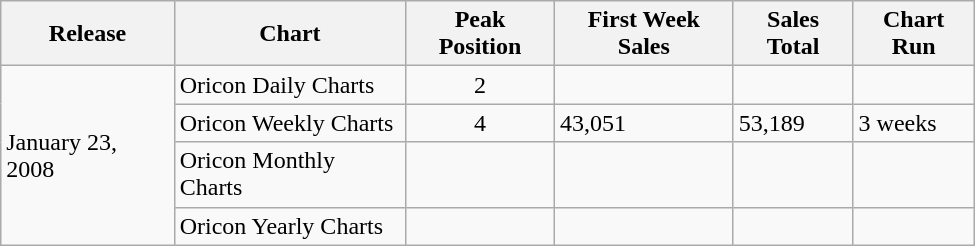<table class="wikitable" width="650px">
<tr>
<th>Release</th>
<th>Chart</th>
<th>Peak Position</th>
<th>First Week Sales</th>
<th>Sales Total</th>
<th>Chart Run</th>
</tr>
<tr>
<td rowspan="4">January 23, 2008</td>
<td>Oricon Daily Charts</td>
<td align="center">2</td>
<td></td>
<td></td>
<td></td>
</tr>
<tr>
<td>Oricon Weekly Charts</td>
<td align="center">4</td>
<td>43,051</td>
<td>53,189</td>
<td>3 weeks</td>
</tr>
<tr>
<td>Oricon Monthly Charts</td>
<td align="center"></td>
<td></td>
<td></td>
<td></td>
</tr>
<tr>
<td>Oricon Yearly Charts</td>
<td align="center"></td>
<td></td>
<td></td>
<td></td>
</tr>
</table>
